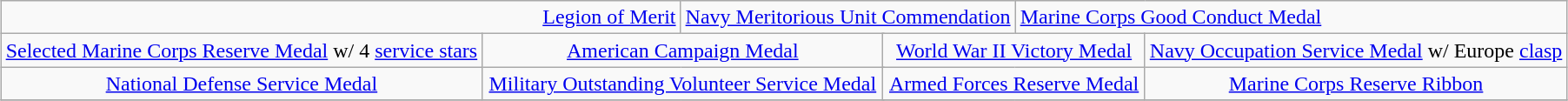<table class="wikitable" style="margin:1em auto; text-align:center;">
<tr>
<td colspan="4" align="right"><a href='#'>Legion of Merit</a></td>
<td colspan="4"><a href='#'>Navy Meritorious Unit Commendation</a></td>
<td colspan="4" align="left"><a href='#'>Marine Corps Good Conduct Medal</a></td>
</tr>
<tr>
<td colspan="3"><a href='#'>Selected Marine Corps Reserve Medal</a> w/ 4 <a href='#'>service stars</a></td>
<td colspan="3"><a href='#'>American Campaign Medal</a></td>
<td colspan="3"><a href='#'>World War II Victory Medal</a></td>
<td colspan="3"><a href='#'>Navy Occupation Service Medal</a> w/ Europe <a href='#'>clasp</a></td>
</tr>
<tr>
<td colspan="3"><a href='#'>National Defense Service Medal</a></td>
<td colspan="3"><a href='#'>Military Outstanding Volunteer Service Medal</a></td>
<td colspan="3"><a href='#'>Armed Forces Reserve Medal</a></td>
<td colspan="3"><a href='#'>Marine Corps Reserve Ribbon</a></td>
</tr>
<tr>
</tr>
</table>
